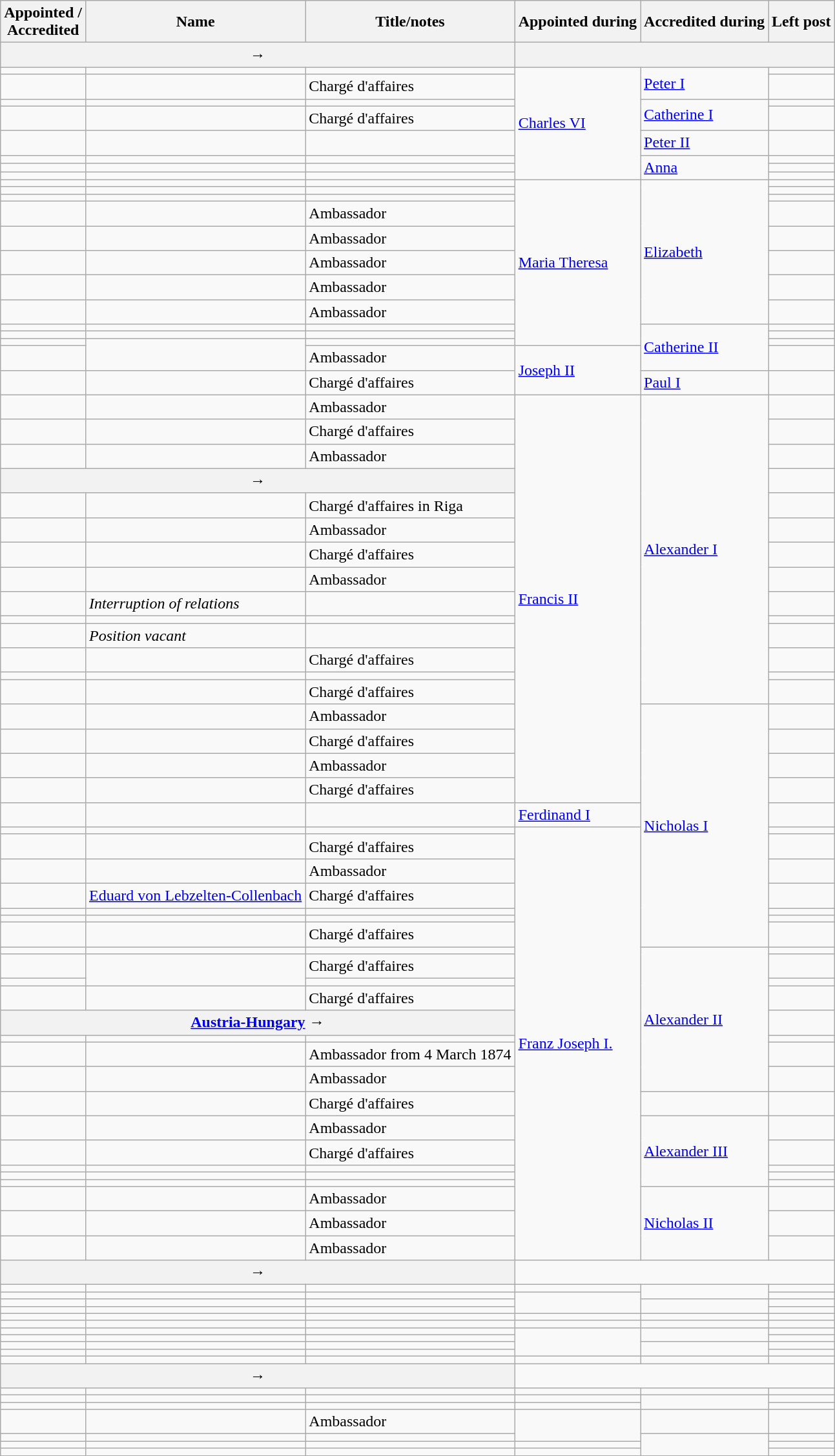<table class="wikitable sortable">
<tr class="hintergrundfarbe6">
<th>Appointed /<br> Accredited</th>
<th>Name</th>
<th class="unsortable">Title/notes</th>
<th>Appointed during</th>
<th>Accredited during</th>
<th>Left post</th>
</tr>
<tr>
<th colspan=3>  → </th>
<th colspan="3"></th>
</tr>
<tr>
<td></td>
<td></td>
<td></td>
<td rowspan="8"><a href='#'>Charles VI</a></td>
<td rowspan="2"><a href='#'>Peter I</a></td>
<td></td>
</tr>
<tr>
<td></td>
<td></td>
<td>Chargé d'affaires</td>
<td></td>
</tr>
<tr>
<td></td>
<td></td>
<td></td>
<td rowspan="2"><a href='#'>Catherine I</a></td>
<td></td>
</tr>
<tr>
<td></td>
<td></td>
<td>Chargé d'affaires</td>
<td></td>
</tr>
<tr>
<td></td>
<td></td>
<td></td>
<td><a href='#'>Peter II</a></td>
<td></td>
</tr>
<tr>
<td></td>
<td></td>
<td></td>
<td rowspan="3"><a href='#'>Anna</a></td>
<td></td>
</tr>
<tr>
<td></td>
<td></td>
<td></td>
<td></td>
</tr>
<tr>
<td></td>
<td></td>
<td></td>
<td></td>
</tr>
<tr>
<td></td>
<td></td>
<td></td>
<td rowspan="11"><a href='#'>Maria Theresa</a></td>
<td rowspan="8"><a href='#'>Elizabeth</a></td>
<td></td>
</tr>
<tr>
<td></td>
<td></td>
<td></td>
<td></td>
</tr>
<tr>
<td></td>
<td></td>
<td></td>
<td></td>
</tr>
<tr>
<td></td>
<td></td>
<td>Ambassador</td>
<td></td>
</tr>
<tr>
<td></td>
<td></td>
<td>Ambassador</td>
<td></td>
</tr>
<tr>
<td></td>
<td></td>
<td>Ambassador</td>
<td></td>
</tr>
<tr>
<td></td>
<td></td>
<td>Ambassador</td>
<td></td>
</tr>
<tr>
<td></td>
<td></td>
<td>Ambassador</td>
<td></td>
</tr>
<tr>
<td></td>
<td></td>
<td></td>
<td rowspan="4"><a href='#'>Catherine II</a></td>
<td></td>
</tr>
<tr>
<td></td>
<td></td>
<td></td>
<td></td>
</tr>
<tr>
<td></td>
<td rowspan=2></td>
<td></td>
<td></td>
</tr>
<tr>
<td></td>
<td>Ambassador</td>
<td rowspan="2"><a href='#'>Joseph II</a></td>
<td></td>
</tr>
<tr>
<td></td>
<td></td>
<td>Chargé d'affaires</td>
<td><a href='#'>Paul I</a></td>
<td></td>
</tr>
<tr>
<td></td>
<td></td>
<td>Ambassador</td>
<td rowspan="18"><a href='#'>Francis II</a></td>
<td rowspan="14"><a href='#'>Alexander I</a></td>
<td></td>
</tr>
<tr>
<td></td>
<td></td>
<td>Chargé d'affaires</td>
<td></td>
</tr>
<tr>
<td></td>
<td></td>
<td>Ambassador</td>
<td></td>
</tr>
<tr>
<th colspan=3>  → </th>
</tr>
<tr>
<td></td>
<td></td>
<td>Chargé d'affaires in Riga</td>
<td></td>
</tr>
<tr>
<td></td>
<td></td>
<td>Ambassador</td>
<td></td>
</tr>
<tr>
<td></td>
<td></td>
<td>Chargé d'affaires</td>
<td></td>
</tr>
<tr>
<td></td>
<td></td>
<td>Ambassador</td>
<td></td>
</tr>
<tr>
<td></td>
<td class="hintergrundfarbe5"><em>Interruption of relations</em></td>
<td class="hintergrundfarbe5"></td>
<td></td>
</tr>
<tr>
<td></td>
<td></td>
<td></td>
<td></td>
</tr>
<tr>
<td></td>
<td><em>Position vacant</em></td>
<td></td>
<td></td>
</tr>
<tr>
<td></td>
<td></td>
<td>Chargé d'affaires</td>
<td></td>
</tr>
<tr>
<td></td>
<td></td>
<td></td>
<td></td>
</tr>
<tr>
<td></td>
<td></td>
<td>Chargé d'affaires</td>
<td></td>
</tr>
<tr>
<td></td>
<td></td>
<td>Ambassador</td>
<td rowspan="12"><a href='#'>Nicholas I</a></td>
<td></td>
</tr>
<tr>
<td></td>
<td></td>
<td>Chargé d'affaires</td>
<td></td>
</tr>
<tr>
<td></td>
<td></td>
<td>Ambassador</td>
<td></td>
</tr>
<tr>
<td></td>
<td></td>
<td>Chargé d'affaires</td>
<td></td>
</tr>
<tr>
<td></td>
<td></td>
<td></td>
<td><a href='#'>Ferdinand I</a></td>
<td></td>
</tr>
<tr>
<td></td>
<td></td>
<td></td>
<td rowspan="24"><a href='#'>Franz Joseph&nbsp;I.</a></td>
<td></td>
</tr>
<tr>
<td></td>
<td></td>
<td>Chargé d'affaires</td>
<td></td>
</tr>
<tr>
<td></td>
<td></td>
<td>Ambassador</td>
<td></td>
</tr>
<tr>
<td></td>
<td><a href='#'>Eduard von Lebzelten-Collenbach</a></td>
<td>Chargé d'affaires</td>
<td></td>
</tr>
<tr>
<td></td>
<td></td>
<td></td>
<td></td>
</tr>
<tr>
<td></td>
<td></td>
<td></td>
<td></td>
</tr>
<tr>
<td></td>
<td></td>
<td>Chargé d'affaires</td>
<td></td>
</tr>
<tr>
<td></td>
<td></td>
<td></td>
<td rowspan="8"><a href='#'>Alexander II</a></td>
<td></td>
</tr>
<tr>
<td></td>
<td rowspan=2></td>
<td>Chargé d'affaires</td>
<td></td>
</tr>
<tr>
<td></td>
<td></td>
<td></td>
</tr>
<tr>
<td></td>
<td></td>
<td>Chargé d'affaires</td>
<td></td>
</tr>
<tr>
<th colspan=3>  <strong><a href='#'>Austria-Hungary</a></strong> → </th>
</tr>
<tr>
<td></td>
<td></td>
<td></td>
<td></td>
</tr>
<tr>
<td></td>
<td></td>
<td>Ambassador from 4 March 1874</td>
<td></td>
</tr>
<tr>
<td></td>
<td></td>
<td>Ambassador</td>
<td></td>
</tr>
<tr>
<td></td>
<td></td>
<td>Chargé d'affaires</td>
<td></td>
</tr>
<tr>
<td></td>
<td></td>
<td>Ambassador</td>
<td rowspan="5"><a href='#'>Alexander III</a></td>
<td></td>
</tr>
<tr>
<td></td>
<td></td>
<td>Chargé d'affaires</td>
<td></td>
</tr>
<tr>
<td></td>
<td></td>
<td></td>
<td></td>
</tr>
<tr>
<td></td>
<td></td>
<td></td>
<td></td>
</tr>
<tr>
<td></td>
<td></td>
<td></td>
<td></td>
</tr>
<tr>
<td></td>
<td></td>
<td>Ambassador</td>
<td rowspan="3"><a href='#'>Nicholas II</a></td>
<td></td>
</tr>
<tr>
<td></td>
<td></td>
<td>Ambassador</td>
<td></td>
</tr>
<tr>
<td></td>
<td></td>
<td>Ambassador</td>
<td></td>
</tr>
<tr>
<th colspan="3">  → </th>
</tr>
<tr>
<td></td>
<td></td>
<td></td>
<td></td>
<td rowspan=2></td>
<td></td>
</tr>
<tr>
<td></td>
<td></td>
<td></td>
<td rowspan=3></td>
<td></td>
</tr>
<tr>
<td></td>
<td></td>
<td></td>
<td rowspan=2></td>
<td></td>
</tr>
<tr>
<td></td>
<td></td>
<td></td>
<td></td>
</tr>
<tr>
<td></td>
<td></td>
<td></td>
<td></td>
<td></td>
<td></td>
</tr>
<tr>
<td></td>
<td></td>
<td></td>
<td></td>
<td></td>
<td></td>
</tr>
<tr>
<td></td>
<td></td>
<td></td>
<td rowspan=4></td>
<td rowspan=2></td>
<td></td>
</tr>
<tr>
<td></td>
<td></td>
<td></td>
<td></td>
</tr>
<tr>
<td></td>
<td></td>
<td></td>
<td rowspan=2></td>
<td></td>
</tr>
<tr>
<td></td>
<td></td>
<td></td>
<td></td>
</tr>
<tr>
<td></td>
<td></td>
<td></td>
<td></td>
<td></td>
<td></td>
</tr>
<tr>
<th colspan="3">  → </th>
</tr>
<tr>
<td></td>
<td></td>
<td></td>
<td></td>
<td></td>
<td></td>
</tr>
<tr>
<td></td>
<td></td>
<td></td>
<td></td>
<td rowspan=2></td>
<td></td>
</tr>
<tr>
<td></td>
<td></td>
<td></td>
<td></td>
<td></td>
</tr>
<tr>
<td></td>
<td></td>
<td>Ambassador</td>
<td rowspan=2></td>
<td></td>
<td></td>
</tr>
<tr>
<td></td>
<td></td>
<td></td>
<td rowspan=3></td>
<td></td>
</tr>
<tr>
<td></td>
<td></td>
<td></td>
<td></td>
<td></td>
</tr>
<tr>
<td></td>
<td></td>
<td></td>
<td></td>
<td></td>
</tr>
</table>
